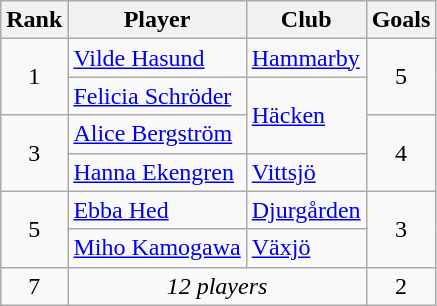<table class="wikitable" style="text-align:center">
<tr>
<th>Rank</th>
<th>Player</th>
<th>Club</th>
<th>Goals</th>
</tr>
<tr>
<td rowspan="2">1</td>
<td align="left"> <a href='#'>Vilde Hasund</a></td>
<td align="left"><a href='#'>Hammarby</a></td>
<td rowspan="2">5</td>
</tr>
<tr>
<td align="left"> <a href='#'>Felicia Schröder</a></td>
<td rowspan="2" align="left"><a href='#'>Häcken</a></td>
</tr>
<tr>
<td rowspan="2">3</td>
<td align="left"> <a href='#'>Alice Bergström</a></td>
<td rowspan="2">4</td>
</tr>
<tr>
<td align="left"> <a href='#'>Hanna Ekengren</a></td>
<td align="left"><a href='#'>Vittsjö</a></td>
</tr>
<tr>
<td rowspan="2">5</td>
<td align="left"> <a href='#'>Ebba Hed</a></td>
<td align="left"><a href='#'>Djurgården</a></td>
<td rowspan="2">3</td>
</tr>
<tr>
<td align="left"> <a href='#'>Miho Kamogawa</a></td>
<td align="left"><a href='#'>Växjö</a></td>
</tr>
<tr>
<td>7</td>
<td colspan="2"><em>12 players</em></td>
<td>2</td>
</tr>
</table>
